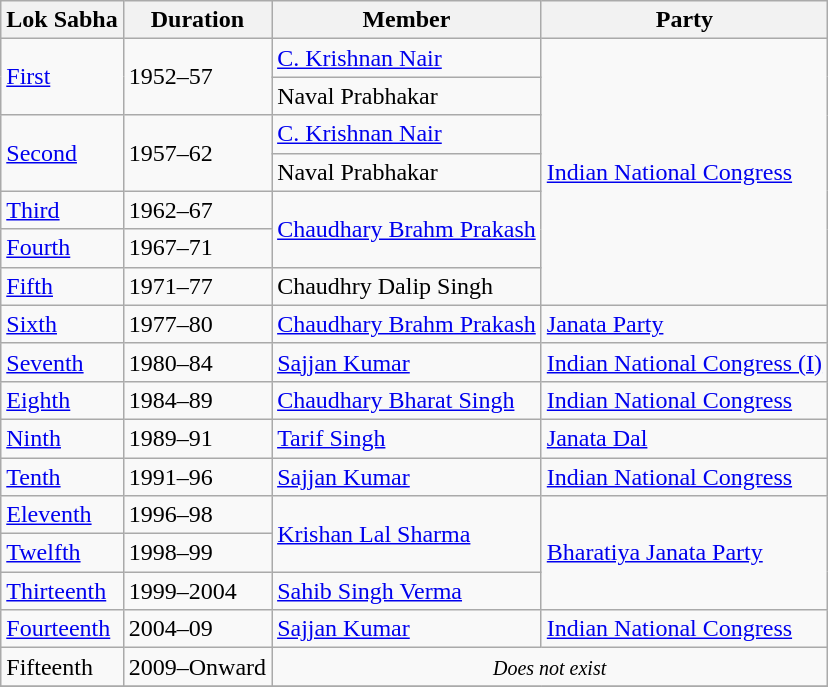<table class="wikitable sortable">
<tr>
<th>Lok Sabha</th>
<th>Duration</th>
<th>Member</th>
<th>Party</th>
</tr>
<tr>
<td rowspan="2"><a href='#'>First</a></td>
<td rowspan="2">1952–57</td>
<td><a href='#'>C. Krishnan Nair</a></td>
<td rowspan=7><a href='#'>Indian National Congress</a></td>
</tr>
<tr>
<td>Naval Prabhakar</td>
</tr>
<tr>
<td rowspan="2"><a href='#'>Second</a></td>
<td rowspan="2">1957–62</td>
<td><a href='#'>C. Krishnan Nair</a></td>
</tr>
<tr>
<td>Naval Prabhakar</td>
</tr>
<tr>
<td><a href='#'>Third</a></td>
<td>1962–67</td>
<td rowspan=2><a href='#'>Chaudhary Brahm Prakash</a></td>
</tr>
<tr>
<td><a href='#'>Fourth</a></td>
<td>1967–71</td>
</tr>
<tr>
<td><a href='#'>Fifth</a></td>
<td>1971–77</td>
<td>Chaudhry Dalip Singh</td>
</tr>
<tr>
<td><a href='#'>Sixth</a></td>
<td>1977–80</td>
<td><a href='#'>Chaudhary Brahm Prakash</a></td>
<td><a href='#'>Janata Party</a></td>
</tr>
<tr>
<td><a href='#'>Seventh</a></td>
<td>1980–84</td>
<td><a href='#'>Sajjan Kumar</a></td>
<td><a href='#'>Indian National Congress (I)</a></td>
</tr>
<tr>
<td><a href='#'>Eighth</a></td>
<td>1984–89</td>
<td><a href='#'>Chaudhary Bharat Singh</a></td>
<td><a href='#'>Indian National Congress</a></td>
</tr>
<tr>
<td><a href='#'>Ninth</a></td>
<td>1989–91</td>
<td><a href='#'>Tarif Singh</a></td>
<td><a href='#'>Janata Dal</a></td>
</tr>
<tr>
<td><a href='#'>Tenth</a></td>
<td>1991–96</td>
<td><a href='#'>Sajjan Kumar</a></td>
<td><a href='#'>Indian National Congress</a></td>
</tr>
<tr>
<td><a href='#'>Eleventh</a></td>
<td>1996–98</td>
<td rowspan=2><a href='#'>Krishan Lal Sharma</a></td>
<td rowspan=3><a href='#'>Bharatiya Janata Party</a></td>
</tr>
<tr>
<td><a href='#'>Twelfth</a></td>
<td>1998–99</td>
</tr>
<tr>
<td><a href='#'>Thirteenth</a></td>
<td>1999–2004</td>
<td><a href='#'>Sahib Singh Verma</a></td>
</tr>
<tr>
<td><a href='#'>Fourteenth</a></td>
<td>2004–09</td>
<td><a href='#'>Sajjan Kumar</a></td>
<td><a href='#'>Indian National Congress</a></td>
</tr>
<tr>
<td>Fifteenth</td>
<td>2009–Onward</td>
<td colspan=2 align=center><small><em>Does not exist</em></small></td>
</tr>
<tr>
</tr>
</table>
